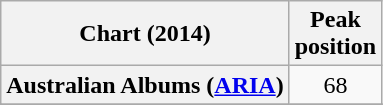<table class="wikitable sortable plainrowheaders" style="text-align:center">
<tr>
<th scope="col">Chart (2014)</th>
<th scope="col">Peak<br>position</th>
</tr>
<tr>
<th scope="row">Australian Albums (<a href='#'>ARIA</a>)</th>
<td>68</td>
</tr>
<tr>
</tr>
<tr>
</tr>
<tr>
</tr>
<tr>
</tr>
<tr>
</tr>
<tr>
</tr>
<tr>
</tr>
<tr>
</tr>
</table>
